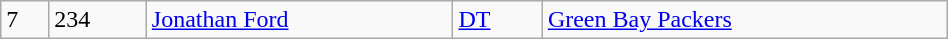<table class="wikitable" style="width:50%;">
<tr>
<td>7</td>
<td>234</td>
<td><a href='#'>Jonathan Ford</a></td>
<td><a href='#'>DT</a></td>
<td><a href='#'>Green Bay Packers</a></td>
</tr>
</table>
